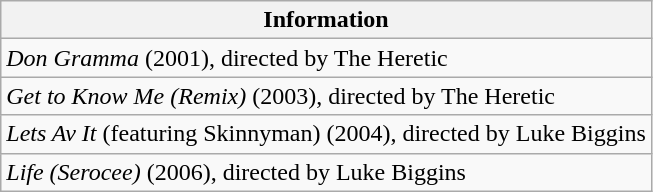<table class="wikitable">
<tr>
<th align="center">Information</th>
</tr>
<tr>
<td align="left"><em>Don Gramma</em> (2001), directed by The Heretic</td>
</tr>
<tr>
<td align="left"><em>Get to Know Me (Remix)</em> (2003), directed by The Heretic</td>
</tr>
<tr>
<td align="left"><em>Lets Av It</em> (featuring Skinnyman) (2004), directed by Luke Biggins</td>
</tr>
<tr>
<td align="left"><em>Life (Serocee)</em> (2006), directed by Luke Biggins</td>
</tr>
</table>
